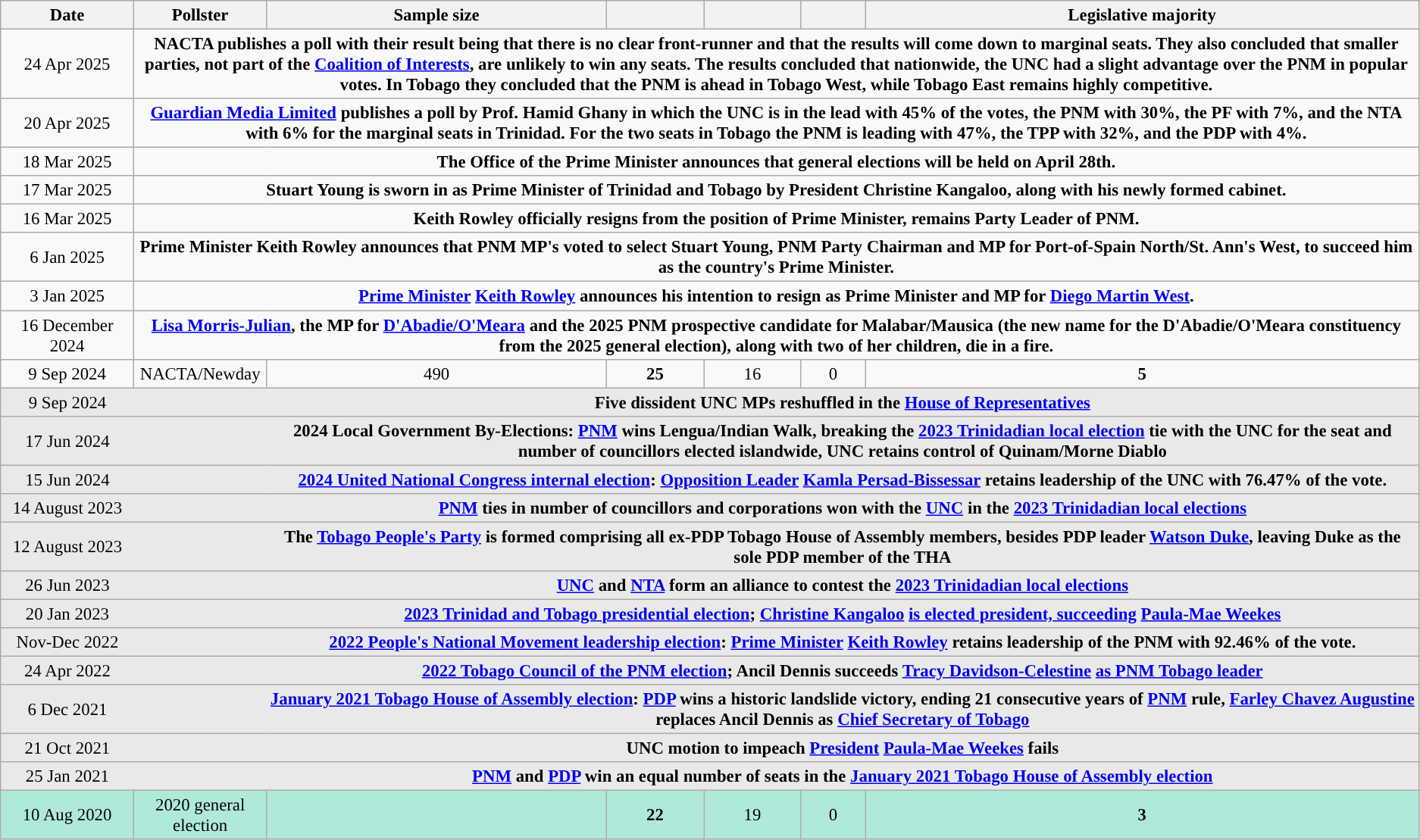<table class="wikitable sortable collapsible" style="text-align:center;font-size:95%;">
<tr>
<th style="width:110px;">Date</th>
<th style="width:110px;">Pollster</th>
<th data-sort-type="number">Sample size</th>
<th data-sort-type="number" class="unsortable" style="background:"><a href='#'></a></th>
<th class="unsortable" style="background:"><a href='#'></a></th>
<th class="unsortable" style="background:"></th>
<th>Legislative majority</th>
</tr>
<tr>
<td>24 Apr 2025</td>
<td colspan="6"><strong>NACTA publishes a poll with their result being that there is no clear front-runner and that the results will come down to marginal seats. They also concluded that smaller parties, not part of the <a href='#'>Coalition of Interests</a>, are unlikely to win any seats. The results concluded that nationwide, the UNC had a slight advantage over the PNM in popular votes. In Tobago they concluded that the PNM is ahead in Tobago West, while Tobago East remains highly competitive.</strong></td>
</tr>
<tr>
<td>20 Apr 2025</td>
<td colspan="6"><strong><a href='#'>Guardian Media Limited</a> publishes a poll by Prof. Hamid Ghany in which the UNC is in the lead with 45% of the votes, the PNM with 30%, the PF with 7%, and the NTA with 6% for the marginal seats in Trinidad. For the two seats in Tobago the PNM is leading with 47%, the TPP with 32%, and the PDP with 4%.</strong></td>
</tr>
<tr>
<td>18 Mar 2025</td>
<td colspan="6"><strong>The Office of the Prime Minister announces that general elections will be held on April 28th.</strong></td>
</tr>
<tr>
<td>17 Mar 2025</td>
<td colspan="6"><strong>Stuart Young is sworn in as Prime Minister of Trinidad and Tobago by President Christine Kangaloo, along with his newly formed cabinet.</strong></td>
</tr>
<tr>
<td>16 Mar 2025</td>
<td colspan="6"><strong>Keith Rowley officially resigns from the position of Prime Minister, remains Party Leader of PNM.</strong></td>
</tr>
<tr>
<td>6 Jan 2025</td>
<td colspan="6"><strong>Prime Minister Keith Rowley announces that PNM MP's voted to select Stuart Young, PNM Party Chairman and MP for Port-of-Spain North/St. Ann's West, to succeed him as the country's Prime Minister.</strong></td>
</tr>
<tr>
<td>3 Jan 2025</td>
<td colspan="6"><strong><a href='#'>Prime Minister</a> <a href='#'>Keith Rowley</a> announces his intention to resign as Prime Minister and MP for <a href='#'>Diego Martin West</a>.</strong></td>
</tr>
<tr>
<td>16 December 2024</td>
<td colspan="6"><strong><a href='#'>Lisa Morris-Julian</a>, the MP for <a href='#'>D'Abadie/O'Meara</a> and the 2025 PNM prospective candidate for Malabar/Mausica (the new name for the D'Abadie/O'Meara constituency from the 2025 general election), along with two of her children, die in a fire.</strong></td>
</tr>
<tr>
<td data-sort-value="2019-08-25">9 Sep 2024</td>
<td>NACTA/Newday</td>
<td>490</td>
<td><strong>25</strong></td>
<td>16</td>
<td>0</td>
<td data-sort-value="5" style="background:"><strong>5</strong></td>
</tr>
<tr style="background:#E9E9E9;">
<td data-sort-value="2015-12-07" style="border-right-style:hidden;">9 Sep 2024</td>
<td style="border-right-style:hidden;"></td>
<td colspan="5" style="font-weight:bold;">Five dissident UNC MPs reshuffled in the <a href='#'>House of Representatives</a></td>
</tr>
<tr style="background:#E9E9E9;">
<td data-sort-value="2015-12-07" style="border-right-style:hidden;">17 Jun 2024</td>
<td style="border-right-style:hidden;"></td>
<td colspan="5" style="font-weight:bold;">2024 Local Government By-Elections: <a href='#'>PNM</a> wins Lengua/Indian Walk, breaking the <a href='#'>2023 Trinidadian local election</a> tie with the UNC for the seat and number of councillors elected islandwide, UNC retains control of Quinam/Morne Diablo</td>
</tr>
<tr style="background:#E9E9E9;">
<td data-sort-value="2015-09-28" style="border-right-style:hidden;">15 Jun 2024</td>
<td style="border-right-style:hidden;"></td>
<td colspan="5" style="font-weight:bold;"><a href='#'>2024 United National Congress internal election</a>: <a href='#'>Opposition Leader</a> <a href='#'>Kamla Persad-Bissessar</a> retains leadership of the UNC with 76.47% of the vote.</td>
</tr>
<tr style="background:#E9E9E9;">
<td data-sort-value="2016-07-03" style="border-right-style:hidden;">14 August 2023</td>
<td style="border-right-style:hidden;"></td>
<td colspan="5" style="font-weight:bold;"><a href='#'>PNM</a> ties in number of councillors and corporations won with the <a href='#'>UNC</a> in the <a href='#'>2023 Trinidadian local elections</a></td>
</tr>
<tr style="background:#E9E9E9;">
<td data-sort-value="2016-09-30" style="border-right-style:hidden;">12 August 2023</td>
<td style="border-right-style:hidden;"></td>
<td colspan="5" style="font-weight:bold;">The <a href='#'>Tobago People's Party</a> is formed comprising all ex-PDP Tobago House of Assembly members, besides PDP leader <a href='#'>Watson Duke</a>, leaving Duke as the sole PDP member of the THA</td>
</tr>
<tr style="background:#E9E9E9;">
<td data-sort-value="2016-07-10" style="border-right-style:hidden;">26 Jun 2023</td>
<td style="border-right-style:hidden;"></td>
<td colspan="5" style="font-weight:bold;"><a href='#'>UNC</a> and <a href='#'>NTA</a> form an alliance to contest the <a href='#'>2023 Trinidadian local elections</a></td>
</tr>
<tr style="background:#E9E9E9;">
<td data-sort-value="2018-01-19" style="border-right-style:hidden;">20 Jan 2023</td>
<td style="border-right-style:hidden;"></td>
<td colspan="5" style="font-weight:bold;"><a href='#'>2023 Trinidad and Tobago presidential election</a>; <a href='#'>Christine Kangaloo</a> <a href='#'>is elected president, succeeding</a> <a href='#'>Paula-Mae Weekes</a></td>
</tr>
<tr style="background:#E9E9E9;">
<td data-sort-value="2015-09-28" style="border-right-style:hidden;">Nov-Dec 2022</td>
<td style="border-right-style:hidden;"></td>
<td colspan="5" style="font-weight:bold;"><a href='#'>2022 People's National Movement leadership election</a>: <a href='#'>Prime Minister</a> <a href='#'>Keith Rowley</a> retains leadership of the PNM with 92.46% of the vote.</td>
</tr>
<tr style="background:#E9E9E9;">
<td data-sort-value="2015-12-15" style="border-right-style:hidden;">24 Apr 2022</td>
<td style="border-right-style:hidden;"></td>
<td colspan="5" style="font-weight:bold;"><a href='#'>2022 Tobago Council of the PNM election</a>; Ancil Dennis succeeds <a href='#'>Tracy Davidson-Celestine</a> <a href='#'>as PNM Tobago leader</a></td>
</tr>
<tr style="background:#E9E9E9;">
<td data-sort-value="2015-09-28" style="border-right-style:hidden;">6 Dec 2021</td>
<td style="border-right-style:hidden;"></td>
<td colspan="5" style="font-weight:bold;"><a href='#'>January 2021 Tobago House of Assembly election</a>: <a href='#'>PDP</a> wins a historic landslide victory, ending 21 consecutive years of <a href='#'>PNM</a> rule, <a href='#'>Farley Chavez Augustine</a> replaces Ancil Dennis as <a href='#'>Chief Secretary of Tobago</a></td>
</tr>
<tr style="background:#E9E9E9;">
<td data-sort-value="2015-09-28" style="border-right-style:hidden;">21 Oct 2021</td>
<td style="border-right-style:hidden;"></td>
<td colspan="5" style="font-weight:bold;">UNC motion to impeach <a href='#'>President</a> <a href='#'>Paula-Mae Weekes</a> fails</td>
</tr>
<tr style="background:#E9E9E9;">
<td data-sort-value="2015-09-09" style="border-right-style:hidden;">25 Jan 2021</td>
<td style="border-right-style:hidden;"></td>
<td colspan="5" style="font-weight:bold;"><a href='#'>PNM</a> and <a href='#'>PDP</a> win an equal number of seats in the <a href='#'>January 2021 Tobago House of Assembly election</a></td>
</tr>
<tr style="background:#b0e9db;">
<td data-sort-value="2020-08-10">10 Aug 2020</td>
<td>2020 general election</td>
<td></td>
<td><strong>22</strong></td>
<td>19</td>
<td>0</td>
<td data-sort-value="22" style="background:"><strong>3</strong></td>
</tr>
</table>
